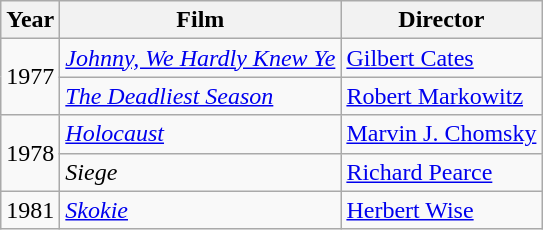<table class="wikitable">
<tr>
<th>Year</th>
<th>Film</th>
<th>Director</th>
</tr>
<tr>
<td rowspan=2>1977</td>
<td><em><a href='#'>Johnny, We Hardly Knew Ye</a></em></td>
<td><a href='#'>Gilbert Cates</a></td>
</tr>
<tr>
<td><em><a href='#'>The Deadliest Season</a></em></td>
<td><a href='#'>Robert Markowitz</a></td>
</tr>
<tr>
<td rowspan=2>1978</td>
<td><em><a href='#'>Holocaust</a></em></td>
<td><a href='#'>Marvin J. Chomsky</a></td>
</tr>
<tr>
<td><em>Siege</em></td>
<td><a href='#'>Richard Pearce</a></td>
</tr>
<tr>
<td>1981</td>
<td><em><a href='#'>Skokie</a></em></td>
<td><a href='#'>Herbert Wise</a></td>
</tr>
</table>
